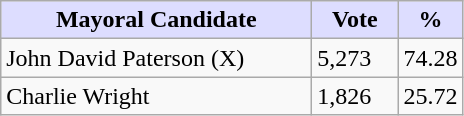<table class="wikitable">
<tr>
<th style="background:#ddf; width:200px;">Mayoral Candidate </th>
<th style="background:#ddf; width:50px;">Vote</th>
<th style="background:#ddf; width:30px;">%</th>
</tr>
<tr>
<td>John David Paterson (X)</td>
<td>5,273</td>
<td>74.28</td>
</tr>
<tr>
<td>Charlie Wright</td>
<td>1,826</td>
<td>25.72</td>
</tr>
</table>
